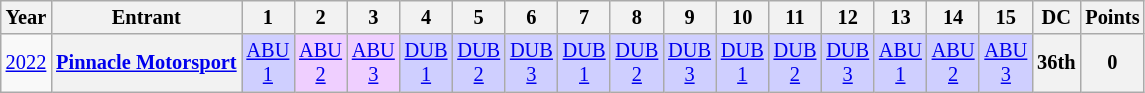<table class="wikitable" style="text-align:center; font-size:85%">
<tr>
<th>Year</th>
<th>Entrant</th>
<th>1</th>
<th>2</th>
<th>3</th>
<th>4</th>
<th>5</th>
<th>6</th>
<th>7</th>
<th>8</th>
<th>9</th>
<th>10</th>
<th>11</th>
<th>12</th>
<th>13</th>
<th>14</th>
<th>15</th>
<th>DC</th>
<th>Points</th>
</tr>
<tr>
<td><a href='#'>2022</a></td>
<th nowrap><a href='#'>Pinnacle Motorsport</a></th>
<td style="background:#CFCFFF;"><a href='#'>ABU<br>1</a><br></td>
<td style="background:#EFCFFF;"><a href='#'>ABU<br>2</a><br></td>
<td style="background:#EFCFFF;"><a href='#'>ABU<br>3</a><br></td>
<td style="background:#CFCFFF;"><a href='#'>DUB<br>1</a><br></td>
<td style="background:#CFCFFF;"><a href='#'>DUB<br>2</a><br></td>
<td style="background:#CFCFFF;"><a href='#'>DUB<br>3</a><br></td>
<td style="background:#CFCFFF;"><a href='#'>DUB<br>1</a><br></td>
<td style="background:#CFCFFF;"><a href='#'>DUB<br>2</a><br></td>
<td style="background:#CFCFFF;"><a href='#'>DUB<br>3</a><br></td>
<td style="background:#CFCFFF;"><a href='#'>DUB<br>1</a><br></td>
<td style="background:#CFCFFF;"><a href='#'>DUB<br>2</a><br></td>
<td style="background:#CFCFFF;"><a href='#'>DUB<br>3</a><br></td>
<td style="background:#CFCFFF;"><a href='#'>ABU<br>1</a><br></td>
<td style="background:#CFCFFF;"><a href='#'>ABU<br>2</a><br></td>
<td style="background:#CFCFFF;"><a href='#'>ABU<br>3</a><br></td>
<th>36th</th>
<th>0</th>
</tr>
</table>
